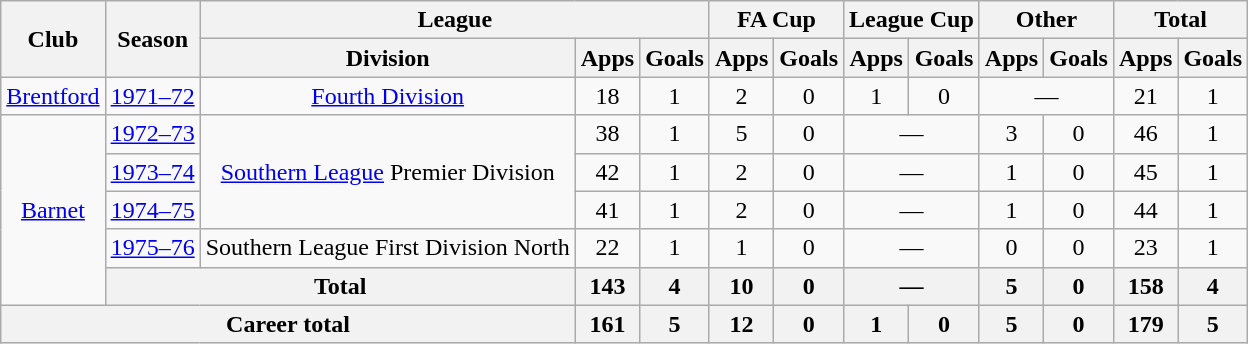<table class="wikitable" style="text-align: center;">
<tr>
<th rowspan="2">Club</th>
<th rowspan="2">Season</th>
<th colspan="3">League</th>
<th colspan="2">FA Cup</th>
<th colspan="2">League Cup</th>
<th colspan="2">Other</th>
<th colspan="2">Total</th>
</tr>
<tr>
<th>Division</th>
<th>Apps</th>
<th>Goals</th>
<th>Apps</th>
<th>Goals</th>
<th>Apps</th>
<th>Goals</th>
<th>Apps</th>
<th>Goals</th>
<th>Apps</th>
<th>Goals</th>
</tr>
<tr>
<td><a href='#'>Brentford</a></td>
<td><a href='#'>1971–72</a></td>
<td><a href='#'>Fourth Division</a></td>
<td>18</td>
<td>1</td>
<td>2</td>
<td>0</td>
<td>1</td>
<td>0</td>
<td colspan="2">―</td>
<td>21</td>
<td>1</td>
</tr>
<tr>
<td rowspan="5"><a href='#'>Barnet</a></td>
<td><a href='#'>1972–73</a></td>
<td rowspan="3"><a href='#'>Southern League</a> Premier Division</td>
<td>38</td>
<td>1</td>
<td>5</td>
<td>0</td>
<td colspan="2">―</td>
<td>3</td>
<td>0</td>
<td>46</td>
<td>1</td>
</tr>
<tr>
<td><a href='#'>1973–74</a></td>
<td>42</td>
<td>1</td>
<td>2</td>
<td>0</td>
<td colspan="2">―</td>
<td>1</td>
<td>0</td>
<td>45</td>
<td>1</td>
</tr>
<tr>
<td><a href='#'>1974–75</a></td>
<td>41</td>
<td>1</td>
<td>2</td>
<td>0</td>
<td colspan="2">―</td>
<td>1</td>
<td>0</td>
<td>44</td>
<td>1</td>
</tr>
<tr>
<td><a href='#'>1975–76</a></td>
<td>Southern League First Division North</td>
<td>22</td>
<td>1</td>
<td>1</td>
<td>0</td>
<td colspan="2">―</td>
<td>0</td>
<td>0</td>
<td>23</td>
<td>1</td>
</tr>
<tr>
<th colspan="2">Total</th>
<th>143</th>
<th>4</th>
<th>10</th>
<th>0</th>
<th colspan="2">―</th>
<th>5</th>
<th>0</th>
<th>158</th>
<th>4</th>
</tr>
<tr>
<th colspan="3">Career total</th>
<th>161</th>
<th>5</th>
<th>12</th>
<th>0</th>
<th>1</th>
<th>0</th>
<th>5</th>
<th>0</th>
<th>179</th>
<th>5</th>
</tr>
</table>
